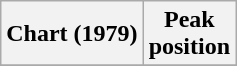<table class="wikitable plainrowheaders" style="text-align:center">
<tr>
<th>Chart (1979)</th>
<th>Peak<br>position</th>
</tr>
<tr>
</tr>
</table>
